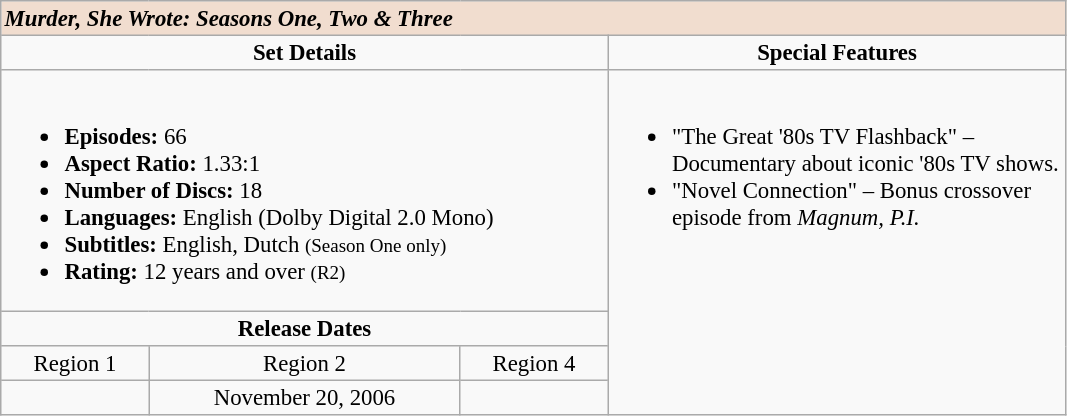<table border="2" cellpadding="2" cellspacing="0" style="margin: 0 1em 0 0; background: #f9f9f9; border: 1px #aaa solid; border-collapse: collapse; font-size: 95%;">
<tr style="background:#F1DDCF">
<td colspan="5"><strong><em>Murder, She Wrote: Seasons One, Two & Three</em></strong></td>
</tr>
<tr valign="top">
<td align="center" width="400" colspan="3"><strong>Set Details</strong></td>
<td width="300" align="center"><strong>Special Features</strong></td>
</tr>
<tr valign="top">
<td colspan="3" align="left" width="400"><br><ul><li><strong>Episodes:</strong> 66</li><li><strong>Aspect Ratio:</strong> 1.33:1</li><li><strong>Number of Discs:</strong> 18</li><li><strong>Languages:</strong> English (Dolby Digital 2.0 Mono)</li><li><strong>Subtitles:</strong> English, Dutch <small>(Season One only)</small></li><li><strong>Rating:</strong> 12 years and over <small>(R2)</small></li></ul></td>
<td rowspan="4" align="left" width="300"><br><ul><li>"The Great '80s TV Flashback" – Documentary about iconic '80s TV shows.</li><li>"Novel Connection" – Bonus crossover episode from <em>Magnum, P.I.</em></li></ul></td>
</tr>
<tr>
<td colspan="3" align="center"><strong>Release Dates</strong></td>
</tr>
<tr>
<td align="center">Region 1</td>
<td align="center">Region 2</td>
<td align="center">Region 4</td>
</tr>
<tr>
<td></td>
<td align="center">November 20, 2006</td>
<td></td>
</tr>
</table>
